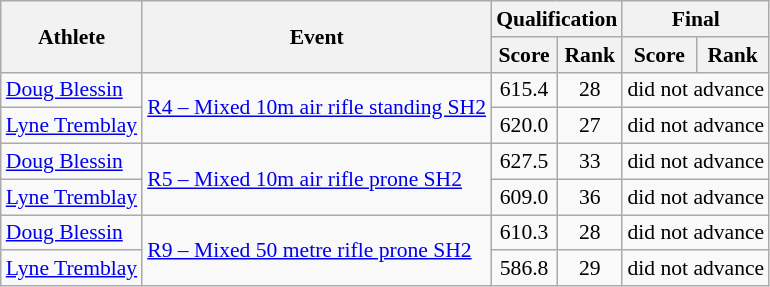<table class=wikitable style="font-size:90%">
<tr>
<th rowspan="2">Athlete</th>
<th rowspan="2">Event</th>
<th colspan="2">Qualification</th>
<th colspan="3">Final</th>
</tr>
<tr>
<th>Score</th>
<th>Rank</th>
<th>Score</th>
<th>Rank</th>
</tr>
<tr align=center>
<td align=left><a href='#'>Doug Blessin</a></td>
<td align=left rowspan=2><a href='#'>R4 – Mixed 10m air rifle standing SH2</a></td>
<td>615.4</td>
<td>28</td>
<td colspan="2">did not advance</td>
</tr>
<tr align=center>
<td align=left><a href='#'>Lyne Tremblay</a></td>
<td>620.0</td>
<td>27</td>
<td colspan="2">did not advance</td>
</tr>
<tr align=center>
<td align=left><a href='#'>Doug Blessin</a></td>
<td align=left rowspan=2><a href='#'>R5 – Mixed 10m air rifle prone SH2</a></td>
<td>627.5</td>
<td>33</td>
<td colspan="2">did not advance</td>
</tr>
<tr align=center>
<td align=left><a href='#'>Lyne Tremblay</a></td>
<td>609.0</td>
<td>36</td>
<td colspan="2">did not advance</td>
</tr>
<tr align=center>
<td align=left><a href='#'>Doug Blessin</a></td>
<td align=left rowspan=2><a href='#'>R9 – Mixed 50 metre rifle prone SH2</a></td>
<td>610.3</td>
<td>28</td>
<td colspan="2">did not advance</td>
</tr>
<tr align=center>
<td align=left><a href='#'>Lyne Tremblay</a></td>
<td>586.8</td>
<td>29</td>
<td colspan="2">did not advance</td>
</tr>
</table>
